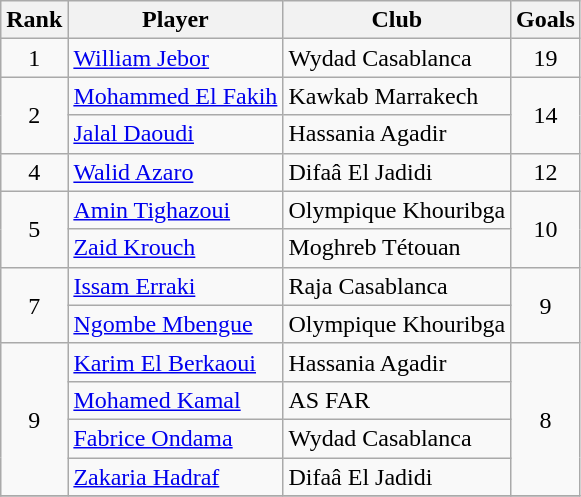<table class=wikitable style=text-align:center>
<tr>
<th>Rank</th>
<th>Player</th>
<th>Club</th>
<th>Goals</th>
</tr>
<tr>
<td>1</td>
<td align="left"> <a href='#'>William Jebor</a></td>
<td align="left">Wydad Casablanca</td>
<td>19</td>
</tr>
<tr>
<td rowspan="2">2</td>
<td align="left"> <a href='#'>Mohammed El Fakih</a></td>
<td align="left">Kawkab Marrakech</td>
<td rowspan="2">14</td>
</tr>
<tr>
<td align="left"> <a href='#'>Jalal Daoudi</a></td>
<td align="left">Hassania Agadir</td>
</tr>
<tr>
<td>4</td>
<td align="left"> <a href='#'>Walid Azaro</a></td>
<td align="left">Difaâ El Jadidi</td>
<td>12</td>
</tr>
<tr>
<td rowspan="2">5</td>
<td align="left"> <a href='#'>Amin Tighazoui</a></td>
<td align="left">Olympique Khouribga</td>
<td rowspan="2">10</td>
</tr>
<tr>
<td align="left"> <a href='#'>Zaid Krouch</a></td>
<td align="left">Moghreb Tétouan</td>
</tr>
<tr>
<td rowspan="2">7</td>
<td align="left"> <a href='#'>Issam Erraki</a></td>
<td align="left">Raja Casablanca</td>
<td rowspan="2">9</td>
</tr>
<tr>
<td align="left"> <a href='#'>Ngombe Mbengue</a></td>
<td align="left">Olympique Khouribga</td>
</tr>
<tr>
<td rowspan="4">9</td>
<td align="left"> <a href='#'>Karim El Berkaoui</a></td>
<td align="left">Hassania Agadir</td>
<td rowspan="4">8</td>
</tr>
<tr>
<td align="left"> <a href='#'>Mohamed Kamal</a></td>
<td align="left">AS FAR</td>
</tr>
<tr>
<td align="left"> <a href='#'>Fabrice Ondama</a></td>
<td align="left">Wydad Casablanca</td>
</tr>
<tr>
<td align="left"> <a href='#'>Zakaria Hadraf</a></td>
<td align="left">Difaâ El Jadidi</td>
</tr>
<tr>
</tr>
</table>
